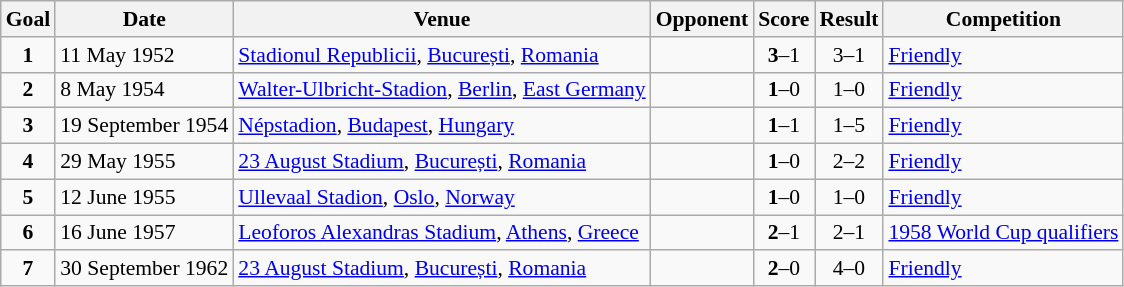<table class="wikitable" style="font-size:90%" align=center>
<tr>
<th>Goal</th>
<th>Date</th>
<th>Venue</th>
<th>Opponent</th>
<th>Score</th>
<th>Result</th>
<th>Competition</th>
</tr>
<tr>
<td style="text-align:center;"><strong>1</strong></td>
<td>11 May 1952</td>
<td><a href='#'>Stadionul Republicii</a>, <a href='#'>București</a>, <a href='#'>Romania</a></td>
<td></td>
<td style="text-align:center;"><strong>3</strong>–1</td>
<td style="text-align:center;">3–1</td>
<td><a href='#'>Friendly</a></td>
</tr>
<tr>
<td style="text-align:center;"><strong>2</strong></td>
<td>8 May 1954</td>
<td><a href='#'>Walter-Ulbricht-Stadion</a>, <a href='#'>Berlin</a>, <a href='#'>East Germany</a></td>
<td></td>
<td style="text-align:center;"><strong>1</strong>–0</td>
<td style="text-align:center;">1–0</td>
<td><a href='#'>Friendly</a></td>
</tr>
<tr>
<td style="text-align:center;"><strong>3</strong></td>
<td>19 September 1954</td>
<td><a href='#'>Népstadion</a>, <a href='#'>Budapest</a>, <a href='#'>Hungary</a></td>
<td></td>
<td style="text-align:center;"><strong>1</strong>–1</td>
<td style="text-align:center;">1–5</td>
<td><a href='#'>Friendly</a></td>
</tr>
<tr>
<td style="text-align:center;"><strong>4</strong></td>
<td>29 May 1955</td>
<td><a href='#'>23 August Stadium</a>, <a href='#'>București</a>, <a href='#'>Romania</a></td>
<td></td>
<td style="text-align:center;"><strong>1</strong>–0</td>
<td style="text-align:center;">2–2</td>
<td><a href='#'>Friendly</a></td>
</tr>
<tr>
<td style="text-align:center;"><strong>5</strong></td>
<td>12 June 1955</td>
<td><a href='#'>Ullevaal Stadion</a>, <a href='#'>Oslo</a>, <a href='#'>Norway</a></td>
<td></td>
<td style="text-align:center;"><strong>1</strong>–0</td>
<td style="text-align:center;">1–0</td>
<td><a href='#'>Friendly</a></td>
</tr>
<tr>
<td style="text-align:center;"><strong>6</strong></td>
<td>16 June 1957</td>
<td><a href='#'>Leoforos Alexandras Stadium</a>, <a href='#'>Athens</a>, <a href='#'>Greece</a></td>
<td></td>
<td style="text-align:center;"><strong>2</strong>–1</td>
<td style="text-align:center;">2–1</td>
<td><a href='#'>1958 World Cup qualifiers</a></td>
</tr>
<tr>
<td style="text-align:center;"><strong>7</strong></td>
<td>30 September 1962</td>
<td><a href='#'>23 August Stadium</a>, <a href='#'>București</a>, <a href='#'>Romania</a></td>
<td></td>
<td style="text-align:center;"><strong>2</strong>–0</td>
<td style="text-align:center;">4–0</td>
<td><a href='#'>Friendly</a></td>
</tr>
</table>
